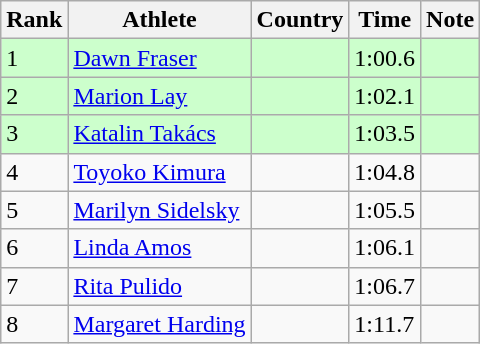<table class="wikitable sortable">
<tr>
<th>Rank</th>
<th>Athlete</th>
<th>Country</th>
<th>Time</th>
<th>Note</th>
</tr>
<tr bgcolor=#CCFFCC>
<td>1</td>
<td><a href='#'>Dawn Fraser</a></td>
<td></td>
<td>1:00.6</td>
<td></td>
</tr>
<tr bgcolor=#CCFFCC>
<td>2</td>
<td><a href='#'>Marion Lay</a></td>
<td></td>
<td>1:02.1</td>
<td></td>
</tr>
<tr bgcolor=#CCFFCC>
<td>3</td>
<td><a href='#'>Katalin Takács</a></td>
<td></td>
<td>1:03.5</td>
<td></td>
</tr>
<tr>
<td>4</td>
<td><a href='#'>Toyoko Kimura</a></td>
<td></td>
<td>1:04.8</td>
<td></td>
</tr>
<tr>
<td>5</td>
<td><a href='#'>Marilyn Sidelsky</a></td>
<td></td>
<td>1:05.5</td>
<td></td>
</tr>
<tr>
<td>6</td>
<td><a href='#'>Linda Amos</a></td>
<td></td>
<td>1:06.1</td>
<td></td>
</tr>
<tr>
<td>7</td>
<td><a href='#'>Rita Pulido</a></td>
<td></td>
<td>1:06.7</td>
<td></td>
</tr>
<tr>
<td>8</td>
<td><a href='#'>Margaret Harding</a></td>
<td></td>
<td>1:11.7</td>
<td></td>
</tr>
</table>
